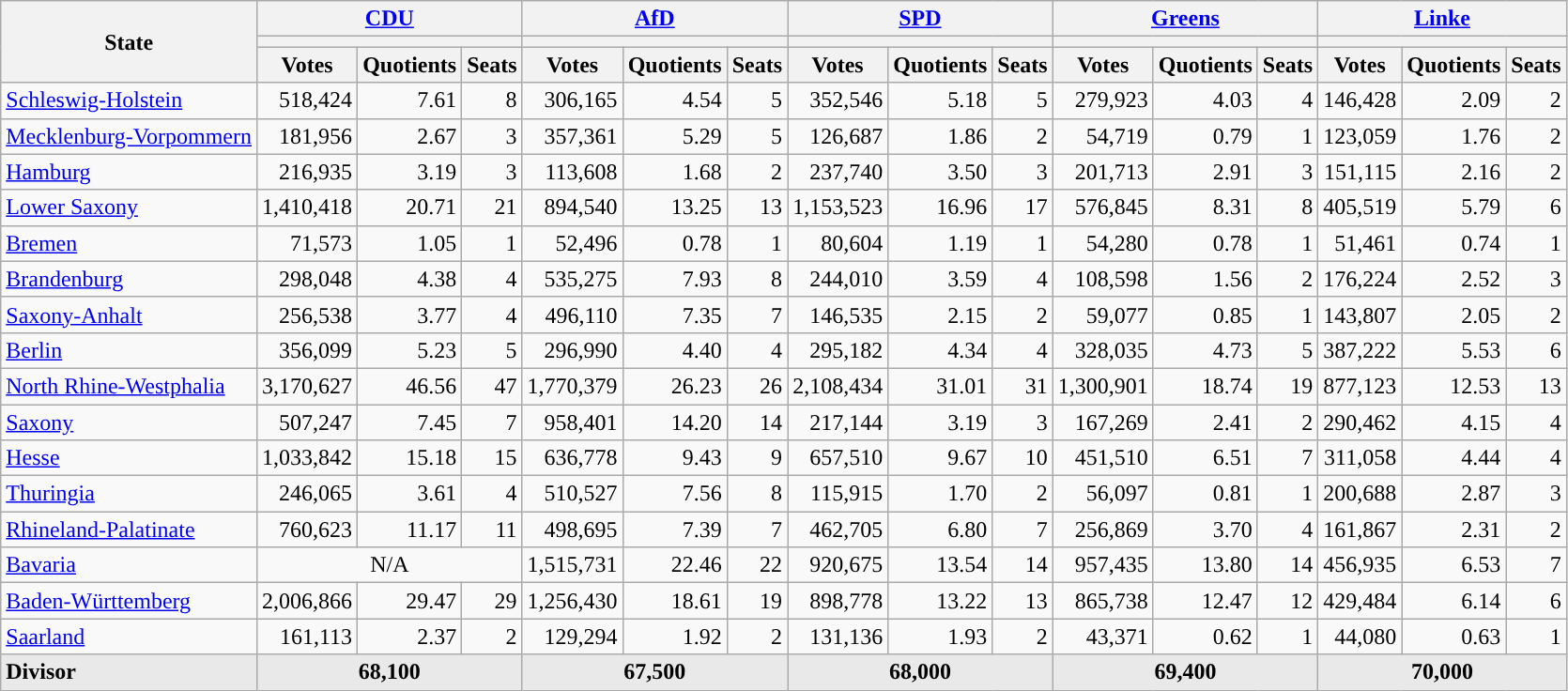<table class="wikitable">
<tr>
<th rowspan="3">State</th>
<th colspan="3"><a href='#'>CDU</a></th>
<th colspan="3"><a href='#'>AfD</a></th>
<th colspan="3"><a href='#'>SPD</a></th>
<th colspan="3"><a href='#'>Greens</a></th>
<th colspan="3"><a href='#'>Linke</a></th>
</tr>
<tr>
<th colspan="3" style="background:"></th>
<th colspan="3" style="background:"></th>
<th colspan="3" style="background:"></th>
<th colspan="3" style="background:"></th>
<th colspan="3" style="background:"></th>
</tr>
<tr>
<th>Votes</th>
<th>Quotients</th>
<th>Seats</th>
<th>Votes</th>
<th>Quotients</th>
<th>Seats</th>
<th>Votes</th>
<th>Quotients</th>
<th>Seats</th>
<th>Votes</th>
<th>Quotients</th>
<th>Seats</th>
<th>Votes</th>
<th>Quotients</th>
<th>Seats</th>
</tr>
<tr>
<td style="text-align:left;"><a href='#'>Schleswig-Holstein</a></td>
<td style="text-align:right;">518,424</td>
<td style="text-align:right;">7.61</td>
<td style="text-align:right;">8</td>
<td style="text-align:right;">306,165</td>
<td style="text-align:right;">4.54</td>
<td style="text-align:right;">5</td>
<td style="text-align:right;">352,546</td>
<td style="text-align:right;">5.18</td>
<td style="text-align:right;">5</td>
<td style="text-align:right;">279,923</td>
<td style="text-align:right;">4.03</td>
<td style="text-align:right;">4</td>
<td style="text-align:right;">146,428</td>
<td style="text-align:right;">2.09</td>
<td style="text-align:right;">2</td>
</tr>
<tr>
<td style="text-align:left;"><a href='#'>Mecklenburg-Vorpommern</a></td>
<td style="text-align:right;">181,956</td>
<td style="text-align:right;">2.67</td>
<td style="text-align:right;">3</td>
<td style="text-align:right;">357,361</td>
<td style="text-align:right;">5.29</td>
<td style="text-align:right;">5</td>
<td style="text-align:right;">126,687</td>
<td style="text-align:right;">1.86</td>
<td style="text-align:right;">2</td>
<td style="text-align:right;">54,719</td>
<td style="text-align:right;">0.79</td>
<td style="text-align:right;">1</td>
<td style="text-align:right;">123,059</td>
<td style="text-align:right;">1.76</td>
<td style="text-align:right;">2</td>
</tr>
<tr>
<td style="text-align:left;"><a href='#'>Hamburg</a></td>
<td style="text-align:right;">216,935</td>
<td style="text-align:right;">3.19</td>
<td style="text-align:right;">3</td>
<td style="text-align:right;">113,608</td>
<td style="text-align:right;">1.68</td>
<td style="text-align:right;">2</td>
<td style="text-align:right;">237,740</td>
<td style="text-align:right;">3.50</td>
<td style="text-align:right;">3</td>
<td style="text-align:right;">201,713</td>
<td style="text-align:right;">2.91</td>
<td style="text-align:right;">3</td>
<td style="text-align:right;">151,115</td>
<td style="text-align:right;">2.16</td>
<td style="text-align:right;">2</td>
</tr>
<tr>
<td style="text-align:left;"><a href='#'>Lower Saxony</a></td>
<td style="text-align:right;">1,410,418</td>
<td style="text-align:right;">20.71</td>
<td style="text-align:right;">21</td>
<td style="text-align:right;">894,540</td>
<td style="text-align:right;">13.25</td>
<td style="text-align:right;">13</td>
<td style="text-align:right;">1,153,523</td>
<td style="text-align:right;">16.96</td>
<td style="text-align:right;">17</td>
<td style="text-align:right;">576,845</td>
<td style="text-align:right;">8.31</td>
<td style="text-align:right;">8</td>
<td style="text-align:right;">405,519</td>
<td style="text-align:right;">5.79</td>
<td style="text-align:right;">6</td>
</tr>
<tr>
<td style="text-align:left;"><a href='#'>Bremen</a></td>
<td style="text-align:right;">71,573</td>
<td style="text-align:right;">1.05</td>
<td style="text-align:right;">1</td>
<td style="text-align:right;">52,496</td>
<td style="text-align:right;">0.78</td>
<td style="text-align:right;">1</td>
<td style="text-align:right;">80,604</td>
<td style="text-align:right;">1.19</td>
<td style="text-align:right;">1</td>
<td style="text-align:right;">54,280</td>
<td style="text-align:right;">0.78</td>
<td style="text-align:right;">1</td>
<td style="text-align:right;">51,461</td>
<td style="text-align:right;">0.74</td>
<td style="text-align:right;">1</td>
</tr>
<tr>
<td style="text-align:left;"><a href='#'>Brandenburg</a></td>
<td style="text-align:right;">298,048</td>
<td style="text-align:right;">4.38</td>
<td style="text-align:right;">4</td>
<td style="text-align:right;">535,275</td>
<td style="text-align:right;">7.93</td>
<td style="text-align:right;">8</td>
<td style="text-align:right;">244,010</td>
<td style="text-align:right;">3.59</td>
<td style="text-align:right;">4</td>
<td style="text-align:right;">108,598</td>
<td style="text-align:right;">1.56</td>
<td style="text-align:right;">2</td>
<td style="text-align:right;">176,224</td>
<td style="text-align:right;">2.52</td>
<td style="text-align:right;">3</td>
</tr>
<tr>
<td><a href='#'>Saxony-Anhalt</a></td>
<td style="text-align:right;">256,538</td>
<td style="text-align:right;">3.77</td>
<td style="text-align:right;">4</td>
<td style="text-align:right;">496,110</td>
<td style="text-align:right;">7.35</td>
<td style="text-align:right;">7</td>
<td style="text-align:right;">146,535</td>
<td style="text-align:right;">2.15</td>
<td style="text-align:right;">2</td>
<td style="text-align:right;">59,077</td>
<td style="text-align:right;">0.85</td>
<td style="text-align:right;">1</td>
<td style="text-align:right;">143,807</td>
<td style="text-align:right;">2.05</td>
<td style="text-align:right;">2</td>
</tr>
<tr>
<td><a href='#'>Berlin</a></td>
<td style="text-align:right;">356,099</td>
<td style="text-align:right;">5.23</td>
<td style="text-align:right;">5</td>
<td style="text-align:right;">296,990</td>
<td style="text-align:right;">4.40</td>
<td style="text-align:right;">4</td>
<td style="text-align:right;">295,182</td>
<td style="text-align:right;">4.34</td>
<td style="text-align:right;">4</td>
<td style="text-align:right;">328,035</td>
<td style="text-align:right;">4.73</td>
<td style="text-align:right;">5</td>
<td style="text-align:right;">387,222</td>
<td style="text-align:right;">5.53</td>
<td style="text-align:right;">6</td>
</tr>
<tr>
<td style="text-align:left;"><a href='#'>North Rhine-Westphalia</a></td>
<td style="text-align:right;">3,170,627</td>
<td style="text-align:right;">46.56</td>
<td style="text-align:right;">47</td>
<td style="text-align:right;">1,770,379</td>
<td style="text-align:right;">26.23</td>
<td style="text-align:right;">26</td>
<td style="text-align:right;">2,108,434</td>
<td style="text-align:right;">31.01</td>
<td style="text-align:right;">31</td>
<td style="text-align:right;">1,300,901</td>
<td style="text-align:right;">18.74</td>
<td style="text-align:right;">19</td>
<td style="text-align:right;">877,123</td>
<td style="text-align:right;">12.53</td>
<td style="text-align:right;">13</td>
</tr>
<tr>
<td><a href='#'>Saxony</a></td>
<td style="text-align:right;">507,247</td>
<td style="text-align:right;">7.45</td>
<td style="text-align:right;">7</td>
<td style="text-align:right;">958,401</td>
<td style="text-align:right;">14.20</td>
<td style="text-align:right;">14</td>
<td style="text-align:right;">217,144</td>
<td style="text-align:right;">3.19</td>
<td style="text-align:right;">3</td>
<td style="text-align:right;">167,269</td>
<td style="text-align:right;">2.41</td>
<td style="text-align:right;">2</td>
<td style="text-align:right;">290,462</td>
<td style="text-align:right;">4.15</td>
<td style="text-align:right;">4</td>
</tr>
<tr>
<td><a href='#'>Hesse</a></td>
<td style="text-align:right;">1,033,842</td>
<td style="text-align:right;">15.18</td>
<td style="text-align:right;">15</td>
<td style="text-align:right;">636,778</td>
<td style="text-align:right;">9.43</td>
<td style="text-align:right;">9</td>
<td style="text-align:right;">657,510</td>
<td style="text-align:right;">9.67</td>
<td style="text-align:right;">10</td>
<td style="text-align:right;">451,510</td>
<td style="text-align:right;">6.51</td>
<td style="text-align:right;">7</td>
<td style="text-align:right;">311,058</td>
<td style="text-align:right;">4.44</td>
<td style="text-align:right;">4</td>
</tr>
<tr>
<td><a href='#'>Thuringia</a></td>
<td style="text-align:right;">246,065</td>
<td style="text-align:right;">3.61</td>
<td style="text-align:right;">4</td>
<td style="text-align:right;">510,527</td>
<td style="text-align:right;">7.56</td>
<td style="text-align:right;">8</td>
<td style="text-align:right;">115,915</td>
<td style="text-align:right;">1.70</td>
<td style="text-align:right;">2</td>
<td style="text-align:right;">56,097</td>
<td style="text-align:right;">0.81</td>
<td style="text-align:right;">1</td>
<td style="text-align:right;">200,688</td>
<td style="text-align:right;">2.87</td>
<td style="text-align:right;">3</td>
</tr>
<tr>
<td><a href='#'>Rhineland-Palatinate</a></td>
<td style="text-align:right;">760,623</td>
<td style="text-align:right;">11.17</td>
<td style="text-align:right;">11</td>
<td style="text-align:right;">498,695</td>
<td style="text-align:right;">7.39</td>
<td style="text-align:right;">7</td>
<td style="text-align:right;">462,705</td>
<td style="text-align:right;">6.80</td>
<td style="text-align:right;">7</td>
<td style="text-align:right;">256,869</td>
<td style="text-align:right;">3.70</td>
<td style="text-align:right;">4</td>
<td style="text-align:right;">161,867</td>
<td style="text-align:right;">2.31</td>
<td style="text-align:right;">2</td>
</tr>
<tr>
<td><a href='#'>Bavaria</a></td>
<td colspan="3" style="text-align:center;">N/A</td>
<td style="text-align:right;">1,515,731</td>
<td style="text-align:right;">22.46</td>
<td style="text-align:right;">22</td>
<td style="text-align:right;">920,675</td>
<td style="text-align:right;">13.54</td>
<td style="text-align:right;">14</td>
<td style="text-align:right;">957,435</td>
<td style="text-align:right;">13.80</td>
<td style="text-align:right;">14</td>
<td style="text-align:right;">456,935</td>
<td style="text-align:right;">6.53</td>
<td style="text-align:right;">7</td>
</tr>
<tr>
<td><a href='#'>Baden-Württemberg</a></td>
<td style="text-align:right;">2,006,866</td>
<td style="text-align:right;">29.47</td>
<td style="text-align:right;">29</td>
<td style="text-align:right;">1,256,430</td>
<td style="text-align:right;">18.61</td>
<td style="text-align:right;">19</td>
<td style="text-align:right;">898,778</td>
<td style="text-align:right;">13.22</td>
<td style="text-align:right;">13</td>
<td style="text-align:right;">865,738</td>
<td style="text-align:right;">12.47</td>
<td style="text-align:right;">12</td>
<td style="text-align:right;">429,484</td>
<td style="text-align:right;">6.14</td>
<td style="text-align:right;">6</td>
</tr>
<tr>
<td><a href='#'>Saarland</a></td>
<td style="text-align:right;">161,113</td>
<td style="text-align:right;">2.37</td>
<td style="text-align:right;">2</td>
<td style="text-align:right;">129,294</td>
<td style="text-align:right;">1.92</td>
<td style="text-align:right;">2</td>
<td style="text-align:right;">131,136</td>
<td style="text-align:right;">1.93</td>
<td style="text-align:right;">2</td>
<td style="text-align:right;">43,371</td>
<td style="text-align:right;">0.62</td>
<td style="text-align:right;">1</td>
<td style="text-align:right;">44,080</td>
<td style="text-align:right;">0.63</td>
<td style="text-align:right;">1</td>
</tr>
<tr style="background-color:#E9E9E9">
<td><strong>Divisor</strong></td>
<td colspan="3" style="text-align:center;"><strong>68,100</strong></td>
<td colspan="3" style="text-align:center;"><strong>67,500</strong></td>
<td colspan="3" style="text-align:center;"><strong>68,000</strong></td>
<td colspan="3" style="text-align:center;"><strong>69,400</strong></td>
<td colspan="3" style="text-align:center;"><strong>70,000</strong></td>
</tr>
</table>
